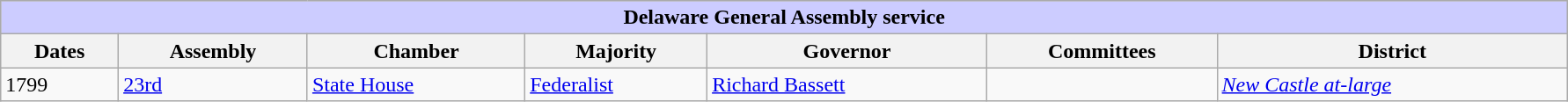<table class=wikitable style="width: 94%" style="text-align: center;" align="center">
<tr bgcolor=#cccccc>
<th colspan=7 style="background: #ccccff;">Delaware General Assembly service</th>
</tr>
<tr>
<th><strong>Dates</strong></th>
<th><strong>Assembly</strong></th>
<th><strong>Chamber</strong></th>
<th><strong>Majority</strong></th>
<th><strong>Governor</strong></th>
<th><strong>Committees</strong></th>
<th><strong>District</strong></th>
</tr>
<tr>
<td>1799</td>
<td><a href='#'>23rd</a></td>
<td><a href='#'>State House</a></td>
<td><a href='#'>Federalist</a></td>
<td><a href='#'>Richard Bassett</a></td>
<td></td>
<td><a href='#'><em>New Castle at-large</em></a></td>
</tr>
</table>
